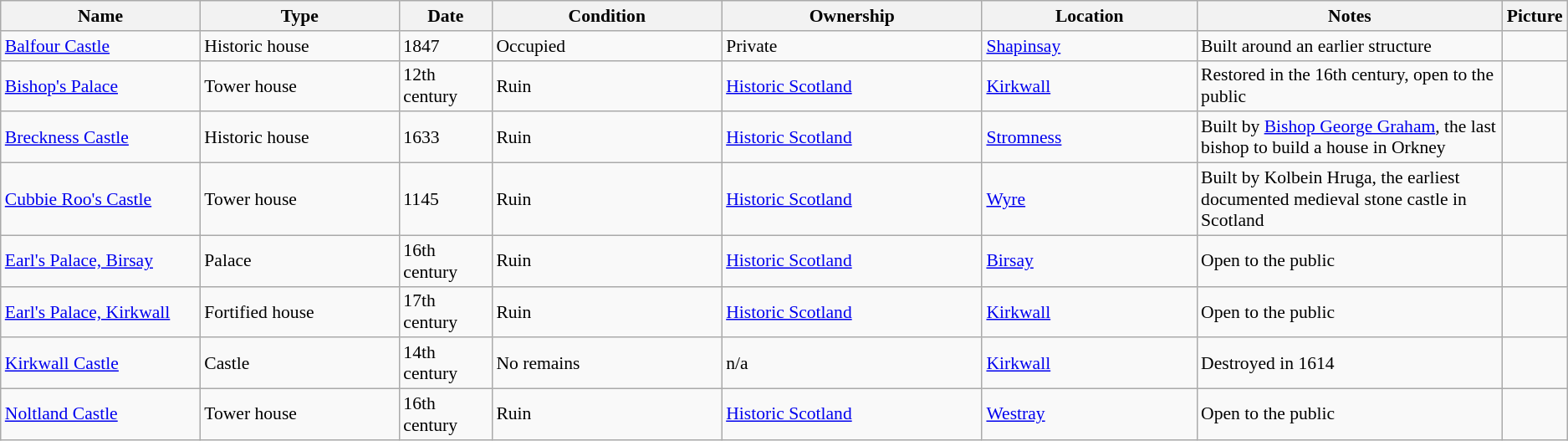<table class="wikitable sortable" style="font-size:90%">
<tr>
<th style="width:13%;">Name</th>
<th style="width:13%;">Type</th>
<th style="width:6%;">Date</th>
<th style="width:15%;">Condition</th>
<th style="width:17%;">Ownership</th>
<th style="width:14%;">Location</th>
<th style="width:20%;">Notes</th>
<th style="width:20%;">Picture</th>
</tr>
<tr>
<td><a href='#'>Balfour Castle</a></td>
<td>Historic house</td>
<td>1847</td>
<td>Occupied</td>
<td>Private</td>
<td><a href='#'>Shapinsay</a></td>
<td>Built around an earlier structure</td>
<td></td>
</tr>
<tr>
<td><a href='#'>Bishop's Palace</a></td>
<td>Tower house</td>
<td>12th century</td>
<td>Ruin</td>
<td><a href='#'>Historic Scotland</a></td>
<td><a href='#'>Kirkwall</a></td>
<td>Restored in the 16th century, open to the public</td>
<td></td>
</tr>
<tr>
<td><a href='#'>Breckness Castle</a></td>
<td>Historic house</td>
<td>1633</td>
<td>Ruin</td>
<td><a href='#'>Historic Scotland</a></td>
<td><a href='#'>Stromness</a></td>
<td>Built by <a href='#'>Bishop George Graham</a>, the last bishop to build a house in Orkney</td>
<td></td>
</tr>
<tr>
<td><a href='#'>Cubbie Roo's Castle</a></td>
<td>Tower house</td>
<td>1145</td>
<td>Ruin</td>
<td><a href='#'>Historic Scotland</a></td>
<td><a href='#'>Wyre</a></td>
<td>Built by Kolbein Hruga, the earliest documented medieval stone castle in Scotland</td>
<td></td>
</tr>
<tr>
<td><a href='#'>Earl's Palace, Birsay</a></td>
<td>Palace</td>
<td>16th century</td>
<td>Ruin</td>
<td><a href='#'>Historic Scotland</a></td>
<td><a href='#'>Birsay</a></td>
<td>Open to the public</td>
<td></td>
</tr>
<tr>
<td><a href='#'>Earl's Palace, Kirkwall</a></td>
<td>Fortified house</td>
<td>17th century</td>
<td>Ruin</td>
<td><a href='#'>Historic Scotland</a></td>
<td><a href='#'>Kirkwall</a></td>
<td>Open to the public</td>
<td></td>
</tr>
<tr>
<td><a href='#'>Kirkwall Castle</a></td>
<td>Castle</td>
<td>14th century</td>
<td>No remains</td>
<td>n/a</td>
<td><a href='#'>Kirkwall</a></td>
<td>Destroyed in 1614</td>
<td></td>
</tr>
<tr>
<td><a href='#'>Noltland Castle</a></td>
<td>Tower house</td>
<td>16th century</td>
<td>Ruin</td>
<td><a href='#'>Historic Scotland</a></td>
<td><a href='#'>Westray</a></td>
<td>Open to the public</td>
<td></td>
</tr>
</table>
